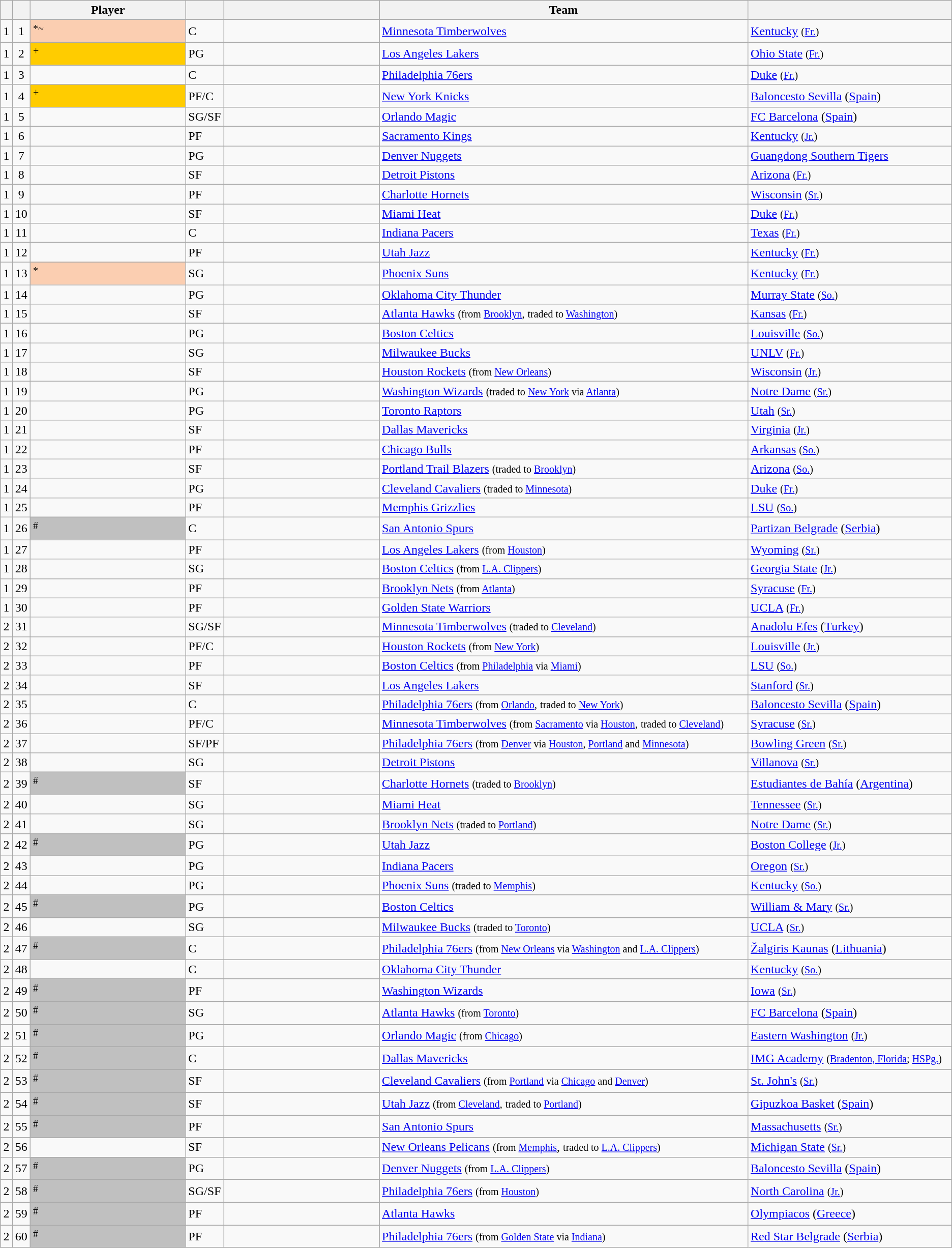<table class="wikitable sortable" style="text-align:left">
<tr>
<th style="width:1%;"></th>
<th style="width:1%;"></th>
<th style="width:16%;">Player</th>
<th style="width:1%;"></th>
<th style="width:16%;"></th>
<th style="width:38%;">Team</th>
<th style="width:21%;"></th>
</tr>
<tr>
<td style="text-align:center;">1</td>
<td style="text-align:center;">1</td>
<td bgcolor="#FBCEB1"><sup>*~</sup></td>
<td>C</td>
<td></td>
<td><a href='#'>Minnesota Timberwolves</a></td>
<td><a href='#'>Kentucky</a> <small>(<a href='#'>Fr.</a>)</small></td>
</tr>
<tr>
<td style="text-align:center;">1</td>
<td style="text-align:center;">2</td>
<td bgcolor="#FFCC00"><sup>+</sup></td>
<td>PG</td>
<td></td>
<td><a href='#'>Los Angeles Lakers</a></td>
<td><a href='#'>Ohio State</a> <small>(<a href='#'>Fr.</a>)</small></td>
</tr>
<tr>
<td style="text-align:center;">1</td>
<td style="text-align:center;">3</td>
<td></td>
<td>C</td>
<td></td>
<td><a href='#'>Philadelphia 76ers</a></td>
<td><a href='#'>Duke</a> <small>(<a href='#'>Fr.</a>)</small></td>
</tr>
<tr>
<td style="text-align:center;">1</td>
<td style="text-align:center;">4</td>
<td bgcolor="#FFCC00"><sup>+</sup></td>
<td>PF/C</td>
<td></td>
<td><a href='#'>New York Knicks</a></td>
<td><a href='#'>Baloncesto Sevilla</a> (<a href='#'>Spain</a>)</td>
</tr>
<tr>
<td style="text-align:center;">1</td>
<td style="text-align:center;">5</td>
<td></td>
<td>SG/SF</td>
<td></td>
<td><a href='#'>Orlando Magic</a></td>
<td><a href='#'>FC Barcelona</a> (<a href='#'>Spain</a>)</td>
</tr>
<tr>
<td style="text-align:center;">1</td>
<td style="text-align:center;">6</td>
<td></td>
<td>PF</td>
<td></td>
<td><a href='#'>Sacramento Kings</a></td>
<td><a href='#'>Kentucky</a> <small>(<a href='#'>Jr.</a>)</small></td>
</tr>
<tr>
<td style="text-align:center;">1</td>
<td style="text-align:center;">7</td>
<td></td>
<td>PG</td>
<td></td>
<td><a href='#'>Denver Nuggets</a></td>
<td><a href='#'>Guangdong Southern Tigers</a></td>
</tr>
<tr>
<td style="text-align:center;">1</td>
<td style="text-align:center;">8</td>
<td></td>
<td>SF</td>
<td></td>
<td><a href='#'>Detroit Pistons</a></td>
<td><a href='#'>Arizona</a> <small>(<a href='#'>Fr.</a>)</small></td>
</tr>
<tr>
<td style="text-align:center;">1</td>
<td style="text-align:center;">9</td>
<td></td>
<td>PF</td>
<td></td>
<td><a href='#'>Charlotte Hornets</a></td>
<td><a href='#'>Wisconsin</a> <small>(<a href='#'>Sr.</a>)</small></td>
</tr>
<tr>
<td style="text-align:center;">1</td>
<td style="text-align:center;">10</td>
<td></td>
<td>SF</td>
<td></td>
<td><a href='#'>Miami Heat</a></td>
<td><a href='#'>Duke</a> <small>(<a href='#'>Fr.</a>)</small></td>
</tr>
<tr>
<td style="text-align:center;">1</td>
<td style="text-align:center;">11</td>
<td></td>
<td>C</td>
<td></td>
<td><a href='#'>Indiana Pacers</a></td>
<td><a href='#'>Texas</a> <small>(<a href='#'>Fr.</a>)</small></td>
</tr>
<tr>
<td style="text-align:center;">1</td>
<td style="text-align:center;">12</td>
<td></td>
<td>PF</td>
<td></td>
<td><a href='#'>Utah Jazz</a></td>
<td><a href='#'>Kentucky</a> <small>(<a href='#'>Fr.</a>)</small></td>
</tr>
<tr>
<td style="text-align:center;">1</td>
<td style="text-align:center;">13</td>
<td bgcolor="#FBCEB1"><sup>*</sup></td>
<td>SG</td>
<td></td>
<td><a href='#'>Phoenix Suns</a></td>
<td><a href='#'>Kentucky</a> <small>(<a href='#'>Fr.</a>)</small></td>
</tr>
<tr>
<td style="text-align:center;">1</td>
<td style="text-align:center;">14</td>
<td></td>
<td>PG</td>
<td></td>
<td><a href='#'>Oklahoma City Thunder</a></td>
<td><a href='#'>Murray State</a> <small>(<a href='#'>So.</a>)</small></td>
</tr>
<tr>
<td style="text-align:center;">1</td>
<td style="text-align:center;">15</td>
<td></td>
<td>SF</td>
<td></td>
<td><a href='#'>Atlanta Hawks</a> <small>(from <a href='#'>Brooklyn</a>,</small> <small>traded to <a href='#'>Washington</a>)</small></td>
<td><a href='#'>Kansas</a> <small>(<a href='#'>Fr.</a>)</small></td>
</tr>
<tr>
<td style="text-align:center;">1</td>
<td style="text-align:center;">16</td>
<td></td>
<td>PG</td>
<td></td>
<td><a href='#'>Boston Celtics</a></td>
<td><a href='#'>Louisville</a> <small>(<a href='#'>So.</a>)</small></td>
</tr>
<tr>
<td style="text-align:center;">1</td>
<td style="text-align:center;">17</td>
<td></td>
<td>SG</td>
<td></td>
<td><a href='#'>Milwaukee Bucks</a></td>
<td><a href='#'>UNLV</a> <small>(<a href='#'>Fr.</a>)</small></td>
</tr>
<tr>
<td style="text-align:center;">1</td>
<td style="text-align:center;">18</td>
<td></td>
<td>SF</td>
<td></td>
<td><a href='#'>Houston Rockets</a> <small>(from <a href='#'>New Orleans</a>)</small></td>
<td><a href='#'>Wisconsin</a> <small>(<a href='#'>Jr.</a>)</small></td>
</tr>
<tr>
<td style="text-align:center;">1</td>
<td style="text-align:center;">19</td>
<td></td>
<td>PG</td>
<td></td>
<td><a href='#'>Washington Wizards</a> <small>(traded to <a href='#'>New York</a> via <a href='#'>Atlanta</a>)</small></td>
<td><a href='#'>Notre Dame</a> <small>(<a href='#'>Sr.</a>)</small></td>
</tr>
<tr>
<td style="text-align:center;">1</td>
<td style="text-align:center;">20</td>
<td></td>
<td>PG</td>
<td></td>
<td><a href='#'>Toronto Raptors</a></td>
<td><a href='#'>Utah</a> <small>(<a href='#'>Sr.</a>)</small></td>
</tr>
<tr>
<td style="text-align:center;">1</td>
<td style="text-align:center;">21</td>
<td></td>
<td>SF</td>
<td></td>
<td><a href='#'>Dallas Mavericks</a></td>
<td><a href='#'>Virginia</a> <small>(<a href='#'>Jr.</a>)</small></td>
</tr>
<tr>
<td style="text-align:center;">1</td>
<td style="text-align:center;">22</td>
<td></td>
<td>PF</td>
<td></td>
<td><a href='#'>Chicago Bulls</a></td>
<td><a href='#'>Arkansas</a> <small>(<a href='#'>So.</a>)</small></td>
</tr>
<tr>
<td style="text-align:center;">1</td>
<td style="text-align:center;">23</td>
<td></td>
<td>SF</td>
<td></td>
<td><a href='#'>Portland Trail Blazers</a> <small>(traded to <a href='#'>Brooklyn</a>)</small></td>
<td><a href='#'>Arizona</a> <small>(<a href='#'>So.</a>)</small></td>
</tr>
<tr>
<td style="text-align:center;">1</td>
<td style="text-align:center;">24</td>
<td></td>
<td>PG</td>
<td></td>
<td><a href='#'>Cleveland Cavaliers</a> <small>(traded to <a href='#'>Minnesota</a>)</small></td>
<td><a href='#'>Duke</a> <small>(<a href='#'>Fr.</a>)</small></td>
</tr>
<tr>
<td style="text-align:center;">1</td>
<td style="text-align:center;">25</td>
<td></td>
<td>PF</td>
<td></td>
<td><a href='#'>Memphis Grizzlies</a></td>
<td><a href='#'>LSU</a> <small>(<a href='#'>So.</a>)</small></td>
</tr>
<tr>
<td style="text-align:center;">1</td>
<td style="text-align:center;">26</td>
<td style="background:silver;"><sup>#</sup></td>
<td>C</td>
<td></td>
<td><a href='#'>San Antonio Spurs</a></td>
<td><a href='#'>Partizan Belgrade</a> (<a href='#'>Serbia</a>)</td>
</tr>
<tr>
<td style="text-align:center;">1</td>
<td style="text-align:center;">27</td>
<td></td>
<td>PF</td>
<td></td>
<td><a href='#'>Los Angeles Lakers</a> <small>(from <a href='#'>Houston</a>)</small></td>
<td><a href='#'>Wyoming</a> <small>(<a href='#'>Sr.</a>)</small></td>
</tr>
<tr>
<td style="text-align:center;">1</td>
<td style="text-align:center;">28</td>
<td></td>
<td>SG</td>
<td></td>
<td><a href='#'>Boston Celtics</a> <small>(from <a href='#'>L.A. Clippers</a>)</small></td>
<td><a href='#'>Georgia State</a> <small>(<a href='#'>Jr.</a>)</small></td>
</tr>
<tr>
<td style="text-align:center;">1</td>
<td style="text-align:center;">29</td>
<td></td>
<td>PF</td>
<td></td>
<td><a href='#'>Brooklyn Nets</a> <small>(from <a href='#'>Atlanta</a>)</small></td>
<td><a href='#'>Syracuse</a> <small>(<a href='#'>Fr.</a>)</small></td>
</tr>
<tr>
<td style="text-align:center;">1</td>
<td style="text-align:center;">30</td>
<td></td>
<td>PF</td>
<td></td>
<td><a href='#'>Golden State Warriors</a></td>
<td><a href='#'>UCLA</a> <small>(<a href='#'>Fr.</a>)</small></td>
</tr>
<tr>
<td style="text-align:center;">2</td>
<td style="text-align:center;">31</td>
<td></td>
<td>SG/SF</td>
<td></td>
<td><a href='#'>Minnesota Timberwolves</a> <small>(traded to <a href='#'>Cleveland</a>)</small></td>
<td><a href='#'>Anadolu Efes</a> (<a href='#'>Turkey</a>)</td>
</tr>
<tr>
<td style="text-align:center;">2</td>
<td style="text-align:center;">32</td>
<td></td>
<td>PF/C</td>
<td></td>
<td><a href='#'>Houston Rockets</a> <small>(from <a href='#'>New York</a>)</small></td>
<td><a href='#'>Louisville</a> <small>(<a href='#'>Jr.</a>)</small></td>
</tr>
<tr>
<td style="text-align:center;">2</td>
<td style="text-align:center;">33</td>
<td></td>
<td>PF</td>
<td></td>
<td><a href='#'>Boston Celtics</a> <small>(from <a href='#'>Philadelphia</a> via <a href='#'>Miami</a>)</small></td>
<td><a href='#'>LSU</a> <small>(<a href='#'>So.</a>)</small></td>
</tr>
<tr>
<td style="text-align:center;">2</td>
<td style="text-align:center;">34</td>
<td></td>
<td>SF</td>
<td></td>
<td><a href='#'>Los Angeles Lakers</a></td>
<td><a href='#'>Stanford</a> <small>(<a href='#'>Sr.</a>)</small></td>
</tr>
<tr>
<td style="text-align:center;">2</td>
<td style="text-align:center;">35</td>
<td></td>
<td>C</td>
<td></td>
<td><a href='#'>Philadelphia 76ers</a> <small>(from <a href='#'>Orlando</a>,</small> <small>traded to <a href='#'>New York</a>)</small></td>
<td><a href='#'>Baloncesto Sevilla</a> (<a href='#'>Spain</a>)</td>
</tr>
<tr>
<td style="text-align:center;">2</td>
<td style="text-align:center;">36</td>
<td></td>
<td>PF/C</td>
<td></td>
<td><a href='#'>Minnesota Timberwolves</a> <small>(from <a href='#'>Sacramento</a> via <a href='#'>Houston</a>,</small> <small>traded to <a href='#'>Cleveland</a>)</small></td>
<td><a href='#'>Syracuse</a> <small>(<a href='#'>Sr.</a>)</small></td>
</tr>
<tr>
<td style="text-align:center;">2</td>
<td style="text-align:center;">37</td>
<td></td>
<td>SF/PF</td>
<td></td>
<td><a href='#'>Philadelphia 76ers</a> <small>(from <a href='#'>Denver</a> via <a href='#'>Houston</a>, <a href='#'>Portland</a> and <a href='#'>Minnesota</a>)</small></td>
<td><a href='#'>Bowling Green</a> <small>(<a href='#'>Sr.</a>)</small></td>
</tr>
<tr>
<td style="text-align:center;">2</td>
<td style="text-align:center;">38</td>
<td></td>
<td>SG</td>
<td></td>
<td><a href='#'>Detroit Pistons</a></td>
<td><a href='#'>Villanova</a> <small>(<a href='#'>Sr.</a>)</small></td>
</tr>
<tr>
<td style="text-align:center;">2</td>
<td style="text-align:center;">39</td>
<td style="background:silver;"><sup>#</sup></td>
<td>SF</td>
<td></td>
<td><a href='#'>Charlotte Hornets</a> <small>(traded to <a href='#'>Brooklyn</a>)</small></td>
<td><a href='#'>Estudiantes de Bahía</a> (<a href='#'>Argentina</a>)</td>
</tr>
<tr>
<td style="text-align:center;">2</td>
<td style="text-align:center;">40</td>
<td></td>
<td>SG</td>
<td></td>
<td><a href='#'>Miami Heat</a></td>
<td><a href='#'>Tennessee</a> <small>(<a href='#'>Sr.</a>)</small></td>
</tr>
<tr>
<td style="text-align:center;">2</td>
<td style="text-align:center;">41</td>
<td></td>
<td>SG</td>
<td></td>
<td><a href='#'>Brooklyn Nets</a> <small>(traded to <a href='#'>Portland</a>)</small></td>
<td><a href='#'>Notre Dame</a> <small>(<a href='#'>Sr.</a>)</small></td>
</tr>
<tr>
<td style="text-align:center;">2</td>
<td style="text-align:center;">42</td>
<td style="background:silver;"><sup>#</sup></td>
<td>PG</td>
<td></td>
<td><a href='#'>Utah Jazz</a></td>
<td><a href='#'>Boston College</a> <small>(<a href='#'>Jr.</a>)</small></td>
</tr>
<tr>
<td style="text-align:center;">2</td>
<td style="text-align:center;">43</td>
<td></td>
<td>PG</td>
<td></td>
<td><a href='#'>Indiana Pacers</a></td>
<td><a href='#'>Oregon</a> <small>(<a href='#'>Sr.</a>)</small></td>
</tr>
<tr>
<td style="text-align:center;">2</td>
<td style="text-align:center;">44</td>
<td></td>
<td>PG</td>
<td></td>
<td><a href='#'>Phoenix Suns</a> <small>(traded to <a href='#'>Memphis</a>)</small></td>
<td><a href='#'>Kentucky</a> <small>(<a href='#'>So.</a>)</small></td>
</tr>
<tr>
<td style="text-align:center;">2</td>
<td style="text-align:center;">45</td>
<td style="background:silver;"><sup>#</sup></td>
<td>PG</td>
<td></td>
<td><a href='#'>Boston Celtics</a></td>
<td><a href='#'>William & Mary</a> <small>(<a href='#'>Sr.</a>)</small></td>
</tr>
<tr>
<td style="text-align:center;">2</td>
<td style="text-align:center;">46</td>
<td></td>
<td>SG</td>
<td></td>
<td><a href='#'>Milwaukee Bucks</a> <small>(traded to <a href='#'>Toronto</a>)</small></td>
<td><a href='#'>UCLA</a> <small>(<a href='#'>Sr.</a>)</small></td>
</tr>
<tr>
<td style="text-align:center;">2</td>
<td style="text-align:center;">47</td>
<td style="background:silver;"><sup>#</sup></td>
<td>C</td>
<td></td>
<td><a href='#'>Philadelphia 76ers</a> <small>(from <a href='#'>New Orleans</a> via <a href='#'>Washington</a> and <a href='#'>L.A. Clippers</a>)</small></td>
<td><a href='#'>Žalgiris Kaunas</a> (<a href='#'>Lithuania</a>)</td>
</tr>
<tr>
<td style="text-align:center;">2</td>
<td style="text-align:center;">48</td>
<td></td>
<td>C</td>
<td></td>
<td><a href='#'>Oklahoma City Thunder</a></td>
<td><a href='#'>Kentucky</a> <small>(<a href='#'>So.</a>)</small></td>
</tr>
<tr>
<td style="text-align:center;">2</td>
<td style="text-align:center;">49</td>
<td style="background:silver;"><sup>#</sup></td>
<td>PF</td>
<td></td>
<td><a href='#'>Washington Wizards</a></td>
<td><a href='#'>Iowa</a> <small>(<a href='#'>Sr.</a>)</small></td>
</tr>
<tr>
<td style="text-align:center;">2</td>
<td style="text-align:center;">50</td>
<td style="background:silver;"><sup>#</sup></td>
<td>SG</td>
<td></td>
<td><a href='#'>Atlanta Hawks</a> <small>(from <a href='#'>Toronto</a>)</small></td>
<td><a href='#'>FC Barcelona</a> (<a href='#'>Spain</a>)</td>
</tr>
<tr>
<td style="text-align:center;">2</td>
<td style="text-align:center;">51</td>
<td style="background:silver;"><sup>#</sup></td>
<td>PG</td>
<td></td>
<td><a href='#'>Orlando Magic</a> <small>(from <a href='#'>Chicago</a>)</small></td>
<td><a href='#'>Eastern Washington</a> <small>(<a href='#'>Jr.</a>)</small></td>
</tr>
<tr>
<td style="text-align:center;">2</td>
<td style="text-align:center;">52</td>
<td style="background:silver;"><sup>#</sup></td>
<td>C</td>
<td></td>
<td><a href='#'>Dallas Mavericks</a></td>
<td><a href='#'>IMG Academy</a> <small>(<a href='#'>Bradenton, Florida</a>; <a href='#'>HS</a><a href='#'>Pg.</a>)</small></td>
</tr>
<tr>
<td style="text-align:center;">2</td>
<td style="text-align:center;">53</td>
<td style="background:silver;"><sup>#</sup></td>
<td>SF</td>
<td></td>
<td><a href='#'>Cleveland Cavaliers</a> <small>(from <a href='#'>Portland</a> via <a href='#'>Chicago</a> and <a href='#'>Denver</a>)</small></td>
<td><a href='#'>St. John's</a> <small>(<a href='#'>Sr.</a>)</small></td>
</tr>
<tr>
<td style="text-align:center;">2</td>
<td style="text-align:center;">54</td>
<td style="background:silver;"><sup>#</sup></td>
<td>SF</td>
<td></td>
<td><a href='#'>Utah Jazz</a> <small>(from <a href='#'>Cleveland</a>,</small> <small>traded to <a href='#'>Portland</a>)</small></td>
<td><a href='#'>Gipuzkoa Basket</a> (<a href='#'>Spain</a>)</td>
</tr>
<tr>
<td style="text-align:center;">2</td>
<td style="text-align:center;">55</td>
<td style="background:silver;"><sup>#</sup></td>
<td>PF</td>
<td></td>
<td><a href='#'>San Antonio Spurs</a></td>
<td><a href='#'>Massachusetts</a> <small>(<a href='#'>Sr.</a>)</small></td>
</tr>
<tr>
<td style="text-align:center;">2</td>
<td style="text-align:center;">56</td>
<td></td>
<td>SF</td>
<td></td>
<td><a href='#'>New Orleans Pelicans</a> <small>(from <a href='#'>Memphis</a></small>, <small>traded to <a href='#'>L.A. Clippers</a>)</small></td>
<td><a href='#'>Michigan State</a> <small>(<a href='#'>Sr.</a>)</small></td>
</tr>
<tr>
<td style="text-align:center;">2</td>
<td style="text-align:center;">57</td>
<td style="background:silver;"><sup>#</sup></td>
<td>PG</td>
<td></td>
<td><a href='#'>Denver Nuggets</a> <small>(from <a href='#'>L.A. Clippers</a>)</small></td>
<td><a href='#'>Baloncesto Sevilla</a> (<a href='#'>Spain</a>)</td>
</tr>
<tr>
<td style="text-align:center;">2</td>
<td style="text-align:center;">58</td>
<td style="background:silver;"><sup>#</sup></td>
<td>SG/SF</td>
<td></td>
<td><a href='#'>Philadelphia 76ers</a> <small>(from <a href='#'>Houston</a>)</small></td>
<td><a href='#'>North Carolina</a> <small>(<a href='#'>Jr.</a>)</small></td>
</tr>
<tr>
<td style="text-align:center;">2</td>
<td style="text-align:center;">59</td>
<td style="background:silver;"><sup>#</sup></td>
<td>PF</td>
<td></td>
<td><a href='#'>Atlanta Hawks</a></td>
<td><a href='#'>Olympiacos</a> (<a href='#'>Greece</a>)</td>
</tr>
<tr>
<td style="text-align:center;">2</td>
<td style="text-align:center;">60</td>
<td style="background:silver;"><sup>#</sup></td>
<td>PF</td>
<td></td>
<td><a href='#'>Philadelphia 76ers</a> <small>(from <a href='#'>Golden State</a> via <a href='#'>Indiana</a>)</small></td>
<td><a href='#'>Red Star Belgrade</a> (<a href='#'>Serbia</a>)</td>
</tr>
</table>
